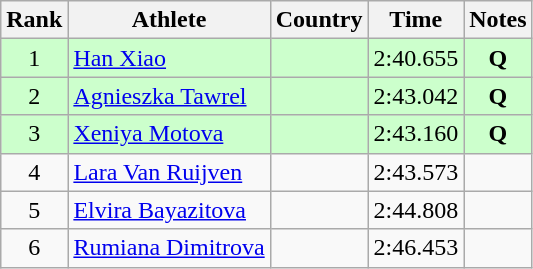<table class="wikitable sortable" style="text-align:center">
<tr>
<th>Rank</th>
<th>Athlete</th>
<th>Country</th>
<th>Time</th>
<th>Notes</th>
</tr>
<tr bgcolor="#ccffcc">
<td>1</td>
<td align=left><a href='#'>Han Xiao</a></td>
<td align=left></td>
<td>2:40.655</td>
<td><strong>Q</strong></td>
</tr>
<tr bgcolor="#ccffcc">
<td>2</td>
<td align=left><a href='#'>Agnieszka Tawrel</a></td>
<td align=left></td>
<td>2:43.042</td>
<td><strong>Q</strong></td>
</tr>
<tr bgcolor="#ccffcc">
<td>3</td>
<td align=left><a href='#'>Xeniya Motova</a></td>
<td align=left></td>
<td>2:43.160</td>
<td><strong>Q</strong></td>
</tr>
<tr>
<td>4</td>
<td align=left><a href='#'>Lara Van Ruijven</a></td>
<td align=left></td>
<td>2:43.573</td>
<td></td>
</tr>
<tr>
<td>5</td>
<td align=left><a href='#'>Elvira Bayazitova</a></td>
<td align=left></td>
<td>2:44.808</td>
<td></td>
</tr>
<tr>
<td>6</td>
<td align=left><a href='#'>Rumiana Dimitrova</a></td>
<td align=left></td>
<td>2:46.453</td>
<td></td>
</tr>
</table>
